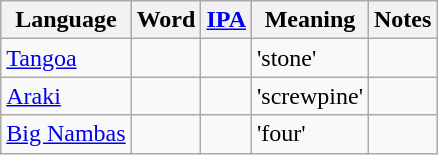<table class="wikitable">
<tr>
<th>Language</th>
<th>Word</th>
<th><a href='#'>IPA</a></th>
<th>Meaning</th>
<th>Notes</th>
</tr>
<tr>
<td><a href='#'>Tangoa</a></td>
<td></td>
<td></td>
<td>'stone'</td>
<td align="left"></td>
</tr>
<tr>
<td><a href='#'>Araki</a> </td>
<td></td>
<td></td>
<td>'screwpine'</td>
<td align="left"></td>
</tr>
<tr>
<td><a href='#'>Big Nambas</a></td>
<td></td>
<td></td>
<td>'four'</td>
<td></td>
</tr>
</table>
